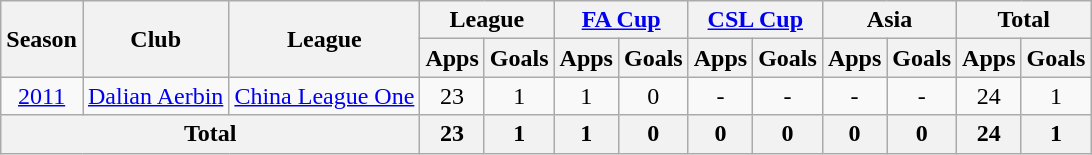<table class="wikitable" style="text-align: center;">
<tr>
<th rowspan="2">Season</th>
<th rowspan="2">Club</th>
<th rowspan="2">League</th>
<th colspan="2">League</th>
<th colspan="2"><a href='#'>FA Cup</a></th>
<th colspan="2"><a href='#'>CSL Cup</a></th>
<th colspan="2">Asia</th>
<th colspan="2">Total</th>
</tr>
<tr>
<th>Apps</th>
<th>Goals</th>
<th>Apps</th>
<th>Goals</th>
<th>Apps</th>
<th>Goals</th>
<th>Apps</th>
<th>Goals</th>
<th>Apps</th>
<th>Goals</th>
</tr>
<tr>
<td><a href='#'>2011</a></td>
<td><a href='#'>Dalian Aerbin</a></td>
<td><a href='#'>China League One</a></td>
<td>23</td>
<td>1</td>
<td>1</td>
<td>0</td>
<td>-</td>
<td>-</td>
<td>-</td>
<td>-</td>
<td>24</td>
<td>1</td>
</tr>
<tr>
<th colspan="3">Total</th>
<th>23</th>
<th>1</th>
<th>1</th>
<th>0</th>
<th>0</th>
<th>0</th>
<th>0</th>
<th>0</th>
<th>24</th>
<th>1</th>
</tr>
</table>
